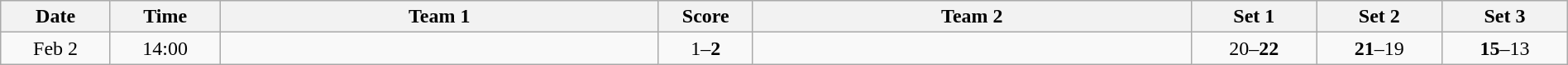<table class="wikitable" width="100%">
<tr>
<th style="width:7%">Date</th>
<th style="width:7%">Time</th>
<th style="width:28%">Team 1</th>
<th style="width:6%">Score</th>
<th style="width:28%">Team 2</th>
<th style="width:8%">Set 1</th>
<th style="width:8%">Set 2</th>
<th style="width:8%">Set 3</th>
</tr>
<tr>
<td style="text-align:center">Feb 2</td>
<td style="text-align:center">14:00</td>
<td style="text-align:right"></td>
<td style="text-align:center">1–<strong>2</strong></td>
<td style="text-align:left"><strong></strong></td>
<td style="text-align:center">20–<strong>22</strong></td>
<td style="text-align:center"><strong>21</strong>–19</td>
<td style="text-align:center"><strong>15</strong>–13</td>
</tr>
</table>
